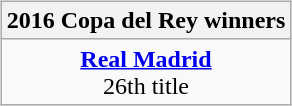<table style="width:100%;">
<tr>
<td valign=top align=right width=33%><br>













</td>
<td style="vertical-align:top; align:center; width:33%;"><br><table style="width:100%;">
<tr>
<td style="width=50%;"></td>
<td></td>
<td style="width=50%;"></td>
</tr>
</table>
<br> 

<div></div><table class=wikitable style="text-align:center; margin:1em auto;">
<tr>
<th>2016 Copa del Rey winners</th>
</tr>
<tr>
<td><strong><a href='#'>Real Madrid</a></strong><br>26th title</td>
</tr>
</table>
</td>
<td style="vertical-align:top; align:left; width:33%;"><br>













</td>
</tr>
</table>
